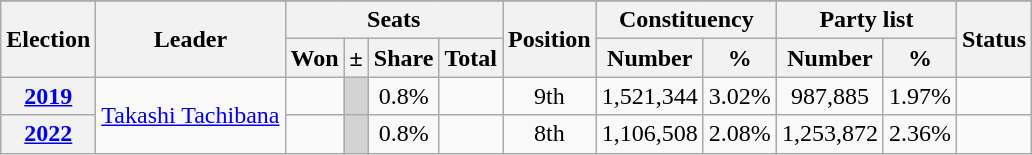<table class="wikitable sortable">
<tr>
</tr>
<tr>
<th rowspan=2>Election</th>
<th rowspan=2>Leader</th>
<th colspan=4>Seats</th>
<th rowspan=2>Position</th>
<th colspan=2>Constituency</th>
<th colspan=2>Party list</th>
<th rowspan=2>Status</th>
</tr>
<tr>
<th>Won</th>
<th>±</th>
<th>Share</th>
<th>Total</th>
<th>Number</th>
<th>%</th>
<th>Number</th>
<th>%</th>
</tr>
<tr style="text-align:center;">
<th><a href='#'>2019</a></th>
<td rowspan="2"><a href='#'>Takashi Tachibana</a></td>
<td></td>
<td bgcolor="lightgrey"></td>
<td>0.8%</td>
<td></td>
<td>9th</td>
<td>1,521,344</td>
<td>3.02%</td>
<td>987,885</td>
<td>1.97%</td>
<td></td>
</tr>
<tr style="text-align:center;">
<th><a href='#'>2022</a></th>
<td></td>
<td bgcolor="lightgrey"></td>
<td>0.8%</td>
<td></td>
<td> 8th</td>
<td>1,106,508</td>
<td>2.08%</td>
<td>1,253,872</td>
<td>2.36%</td>
<td></td>
</tr>
</table>
